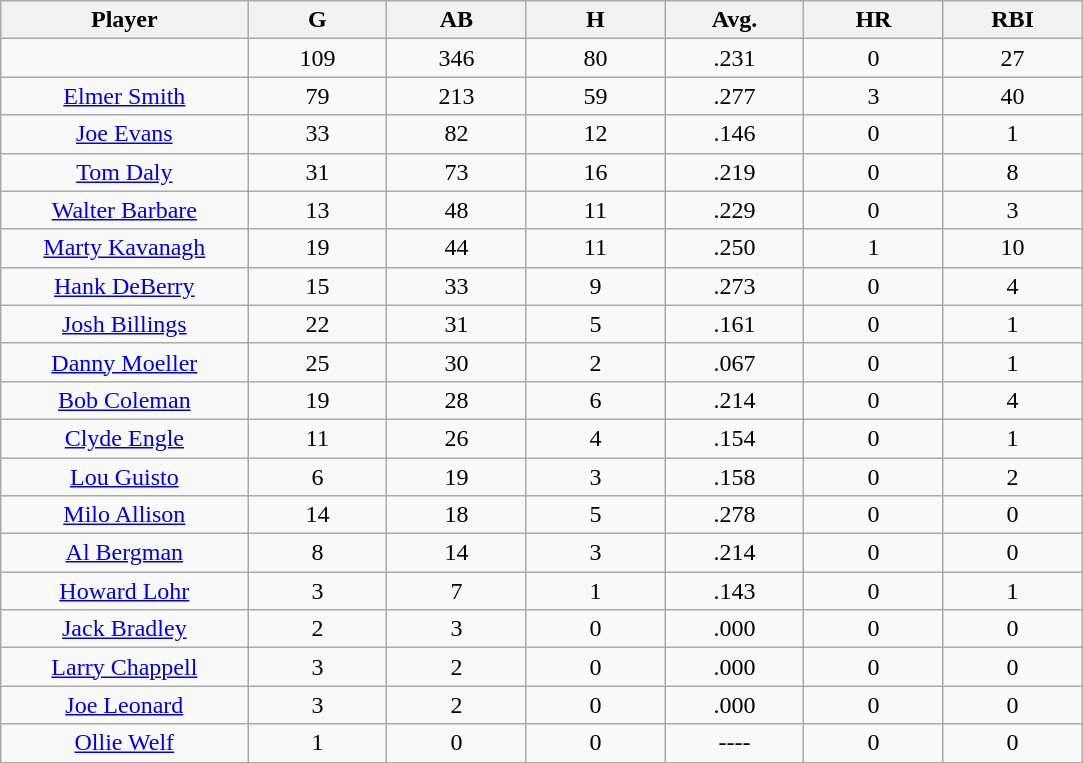<table class="wikitable sortable">
<tr>
<th bgcolor="#DDDDFF" width="16%">Player</th>
<th bgcolor="#DDDDFF" width="9%">G</th>
<th bgcolor="#DDDDFF" width="9%">AB</th>
<th bgcolor="#DDDDFF" width="9%">H</th>
<th bgcolor="#DDDDFF" width="9%">Avg.</th>
<th bgcolor="#DDDDFF" width="9%">HR</th>
<th bgcolor="#DDDDFF" width="9%">RBI</th>
</tr>
<tr align="center">
<td></td>
<td>109</td>
<td>346</td>
<td>80</td>
<td>.231</td>
<td>0</td>
<td>27</td>
</tr>
<tr align="center">
<td><a href='#'>Elmer Smith</a></td>
<td>79</td>
<td>213</td>
<td>59</td>
<td>.277</td>
<td>3</td>
<td>40</td>
</tr>
<tr align=center>
<td><a href='#'>Joe Evans</a></td>
<td>33</td>
<td>82</td>
<td>12</td>
<td>.146</td>
<td>0</td>
<td>1</td>
</tr>
<tr align=center>
<td><a href='#'>Tom Daly</a></td>
<td>31</td>
<td>73</td>
<td>16</td>
<td>.219</td>
<td>0</td>
<td>8</td>
</tr>
<tr align=center>
<td><a href='#'>Walter Barbare</a></td>
<td>13</td>
<td>48</td>
<td>11</td>
<td>.229</td>
<td>0</td>
<td>3</td>
</tr>
<tr align=center>
<td><a href='#'>Marty Kavanagh</a></td>
<td>19</td>
<td>44</td>
<td>11</td>
<td>.250</td>
<td>1</td>
<td>10</td>
</tr>
<tr align=center>
<td><a href='#'>Hank DeBerry</a></td>
<td>15</td>
<td>33</td>
<td>9</td>
<td>.273</td>
<td>0</td>
<td>4</td>
</tr>
<tr align=center>
<td><a href='#'>Josh Billings</a></td>
<td>22</td>
<td>31</td>
<td>5</td>
<td>.161</td>
<td>0</td>
<td>1</td>
</tr>
<tr align=center>
<td><a href='#'>Danny Moeller</a></td>
<td>25</td>
<td>30</td>
<td>2</td>
<td>.067</td>
<td>0</td>
<td>1</td>
</tr>
<tr align=center>
<td><a href='#'>Bob Coleman</a></td>
<td>19</td>
<td>28</td>
<td>6</td>
<td>.214</td>
<td>0</td>
<td>4</td>
</tr>
<tr align=center>
<td><a href='#'>Clyde Engle</a></td>
<td>11</td>
<td>26</td>
<td>4</td>
<td>.154</td>
<td>0</td>
<td>1</td>
</tr>
<tr align=center>
<td><a href='#'>Lou Guisto</a></td>
<td>6</td>
<td>19</td>
<td>3</td>
<td>.158</td>
<td>0</td>
<td>2</td>
</tr>
<tr align=center>
<td><a href='#'>Milo Allison</a></td>
<td>14</td>
<td>18</td>
<td>5</td>
<td>.278</td>
<td>0</td>
<td>0</td>
</tr>
<tr align=center>
<td><a href='#'>Al Bergman</a></td>
<td>8</td>
<td>14</td>
<td>3</td>
<td>.214</td>
<td>0</td>
<td>0</td>
</tr>
<tr align=center>
<td><a href='#'>Howard Lohr</a></td>
<td>3</td>
<td>7</td>
<td>1</td>
<td>.143</td>
<td>0</td>
<td>1</td>
</tr>
<tr align=center>
<td><a href='#'>Jack Bradley</a></td>
<td>2</td>
<td>3</td>
<td>0</td>
<td>.000</td>
<td>0</td>
<td>0</td>
</tr>
<tr align=center>
<td><a href='#'>Larry Chappell</a></td>
<td>3</td>
<td>2</td>
<td>0</td>
<td>.000</td>
<td>0</td>
<td>0</td>
</tr>
<tr align=center>
<td><a href='#'>Joe Leonard</a></td>
<td>3</td>
<td>2</td>
<td>0</td>
<td>.000</td>
<td>0</td>
<td>0</td>
</tr>
<tr align=center>
<td><a href='#'>Ollie Welf</a></td>
<td>1</td>
<td>0</td>
<td>0</td>
<td>----</td>
<td>0</td>
<td>0</td>
</tr>
</table>
